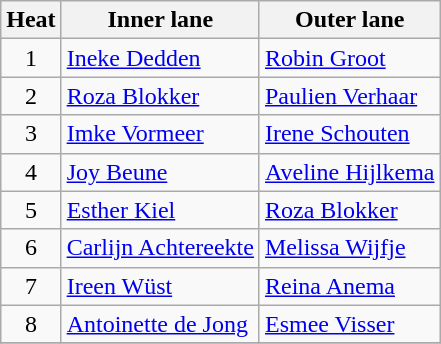<table class="wikitable">
<tr>
<th>Heat</th>
<th>Inner lane</th>
<th>Outer lane</th>
</tr>
<tr>
<td align="center">1</td>
<td><a href='#'>Ineke Dedden</a></td>
<td><a href='#'>Robin Groot</a></td>
</tr>
<tr>
<td align="center">2</td>
<td><a href='#'>Roza Blokker</a></td>
<td><a href='#'>Paulien Verhaar</a></td>
</tr>
<tr>
<td align="center">3</td>
<td><a href='#'>Imke Vormeer</a></td>
<td><a href='#'>Irene Schouten</a></td>
</tr>
<tr>
<td align="center">4</td>
<td><a href='#'>Joy Beune</a></td>
<td><a href='#'>Aveline Hijlkema</a></td>
</tr>
<tr>
<td align="center">5</td>
<td><a href='#'>Esther Kiel</a></td>
<td><a href='#'>Roza Blokker</a></td>
</tr>
<tr>
<td align="center">6</td>
<td><a href='#'>Carlijn Achtereekte</a></td>
<td><a href='#'>Melissa Wijfje</a></td>
</tr>
<tr>
<td align="center">7</td>
<td><a href='#'>Ireen Wüst</a></td>
<td><a href='#'>Reina Anema</a></td>
</tr>
<tr>
<td align="center">8</td>
<td><a href='#'>Antoinette de Jong</a></td>
<td><a href='#'>Esmee Visser</a></td>
</tr>
<tr>
</tr>
</table>
